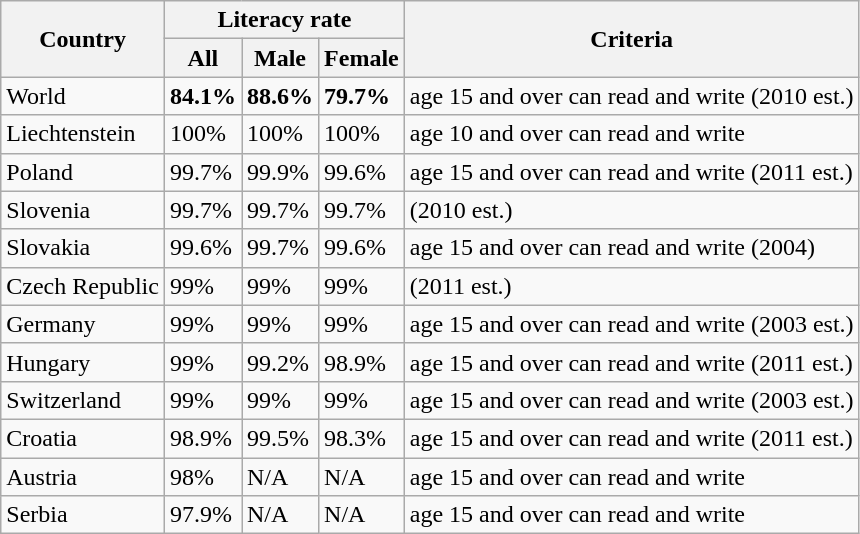<table class="sortable wikitable">
<tr>
<th rowspan=2>Country</th>
<th colspan=3>Literacy rate</th>
<th rowspan=2>Criteria</th>
</tr>
<tr>
<th data-sort-type="number">All</th>
<th data-sort-type="number">Male</th>
<th data-sort-type="number">Female</th>
</tr>
<tr style="display:none;">
<td>-9e99</td>
<td>-9e99</td>
<td>!a</td>
<td>-9e99</td>
</tr>
<tr>
<td>World</td>
<td><strong>84.1%</strong></td>
<td><strong>88.6%</strong></td>
<td><strong>79.7%</strong></td>
<td>age 15 and over can read and write (2010 est.)</td>
</tr>
<tr>
<td>Liechtenstein</td>
<td>100%</td>
<td>100%</td>
<td>100%</td>
<td>age 10 and over can read and write</td>
</tr>
<tr>
<td>Poland</td>
<td>99.7%</td>
<td>99.9%</td>
<td>99.6%</td>
<td>age 15 and over can read and write (2011 est.)</td>
</tr>
<tr>
<td>Slovenia</td>
<td>99.7%</td>
<td>99.7%</td>
<td>99.7%</td>
<td>(2010 est.)</td>
</tr>
<tr>
<td>Slovakia</td>
<td>99.6%</td>
<td>99.7%</td>
<td>99.6%</td>
<td>age 15 and over can read and write (2004)</td>
</tr>
<tr>
<td>Czech Republic</td>
<td>99%</td>
<td>99%</td>
<td>99%</td>
<td>(2011 est.)</td>
</tr>
<tr>
<td>Germany</td>
<td>99%</td>
<td>99%</td>
<td>99%</td>
<td>age 15 and over can read and write (2003 est.)</td>
</tr>
<tr>
<td>Hungary</td>
<td>99%</td>
<td>99.2%</td>
<td>98.9%</td>
<td>age 15 and over can read and write (2011 est.)</td>
</tr>
<tr>
<td>Switzerland</td>
<td>99%</td>
<td>99%</td>
<td>99%</td>
<td>age 15 and over can read and write (2003 est.)</td>
</tr>
<tr>
<td>Croatia</td>
<td>98.9%</td>
<td>99.5%</td>
<td>98.3%</td>
<td>age 15 and over can read and write (2011 est.)</td>
</tr>
<tr>
<td>Austria</td>
<td>98%</td>
<td>N/A</td>
<td>N/A</td>
<td>age 15 and over can read and write</td>
</tr>
<tr>
<td>Serbia</td>
<td>97.9%</td>
<td>N/A</td>
<td>N/A</td>
<td>age 15 and over can read and write</td>
</tr>
</table>
